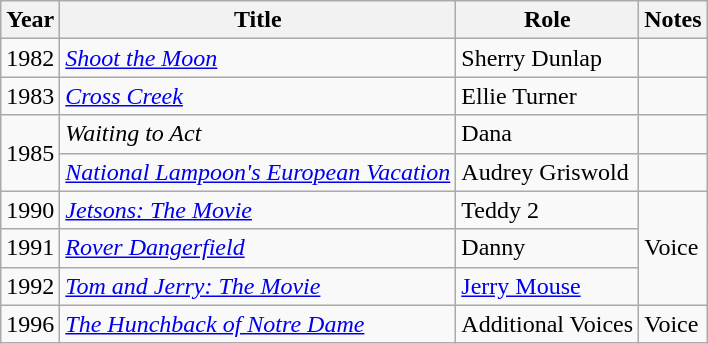<table class="wikitable sortable">
<tr>
<th>Year</th>
<th>Title</th>
<th>Role</th>
<th class="unsortable">Notes</th>
</tr>
<tr>
<td>1982</td>
<td><em><a href='#'>Shoot the Moon</a></em></td>
<td>Sherry Dunlap</td>
<td></td>
</tr>
<tr>
<td>1983</td>
<td><em><a href='#'>Cross Creek</a></em></td>
<td>Ellie Turner</td>
<td></td>
</tr>
<tr>
<td rowspan="2">1985</td>
<td><em>Waiting to Act</em></td>
<td>Dana</td>
<td></td>
</tr>
<tr>
<td><em><a href='#'>National Lampoon's European Vacation</a></em></td>
<td>Audrey Griswold</td>
<td></td>
</tr>
<tr>
<td>1990</td>
<td><em><a href='#'>Jetsons: The Movie</a></em></td>
<td>Teddy 2</td>
<td rowspan="3">Voice</td>
</tr>
<tr>
<td>1991</td>
<td><em><a href='#'>Rover Dangerfield</a></em></td>
<td>Danny</td>
</tr>
<tr>
<td>1992</td>
<td><em><a href='#'>Tom and Jerry: The Movie</a></em></td>
<td><a href='#'>Jerry Mouse</a></td>
</tr>
<tr>
<td>1996</td>
<td><a href='#'><em>The Hunchback of Notre Dame</em></a></td>
<td>Additional Voices</td>
<td>Voice</td>
</tr>
</table>
